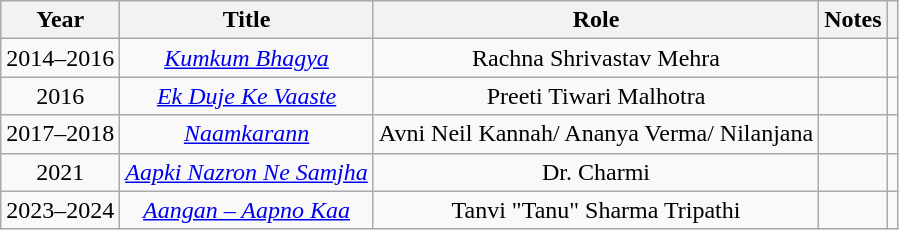<table class="wikitable sortable" style="text-align:center;">
<tr>
<th>Year</th>
<th>Title</th>
<th>Role</th>
<th class="unsortable">Notes</th>
<th class="unsortable"></th>
</tr>
<tr>
<td>2014–2016</td>
<td><em><a href='#'>Kumkum Bhagya</a></em></td>
<td>Rachna Shrivastav Mehra</td>
<td></td>
<td></td>
</tr>
<tr>
<td>2016</td>
<td><em><a href='#'>Ek Duje Ke Vaaste</a></em></td>
<td>Preeti Tiwari Malhotra</td>
<td></td>
<td></td>
</tr>
<tr>
<td>2017–2018</td>
<td><em><a href='#'>Naamkarann</a></em></td>
<td>Avni Neil Kannah/ Ananya Verma/ Nilanjana</td>
<td></td>
<td></td>
</tr>
<tr>
<td>2021</td>
<td><em><a href='#'>Aapki Nazron Ne Samjha</a></em></td>
<td>Dr. Charmi</td>
<td></td>
<td></td>
</tr>
<tr>
<td>2023–2024</td>
<td><em><a href='#'>Aangan – Aapno Kaa</a></em></td>
<td>Tanvi "Tanu" Sharma Tripathi</td>
<td></td>
<td></td>
</tr>
</table>
